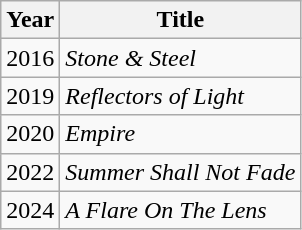<table class="wikitable" style="text-align:center;">
<tr>
<th scope="col">Year</th>
<th scope="col">Title</th>
</tr>
<tr>
<td>2016</td>
<td align="left"><em>Stone & Steel</em></td>
</tr>
<tr>
<td>2019</td>
<td align="left"><em>Reflectors of Light</em></td>
</tr>
<tr>
<td>2020</td>
<td align="left"><em>Empire</em></td>
</tr>
<tr>
<td>2022</td>
<td align="left"><em>Summer Shall Not Fade</em></td>
</tr>
<tr>
<td>2024</td>
<td align="left"><em>A Flare On The Lens</em></td>
</tr>
</table>
